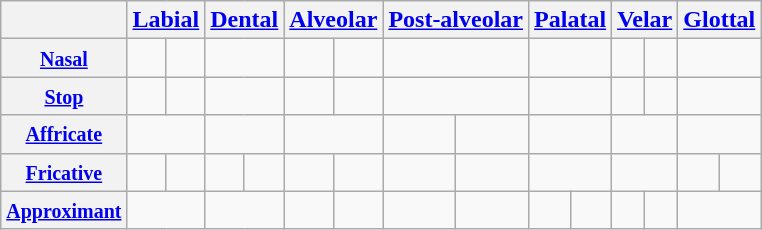<table class="wikitable">
<tr>
<th></th>
<th colspan="2"><a href='#'>Labial</a></th>
<th colspan="2"><a href='#'>Dental</a></th>
<th colspan="2"><a href='#'>Alveolar</a></th>
<th colspan="2"><a href='#'>Post-alveolar</a></th>
<th colspan="2"><a href='#'>Palatal</a></th>
<th colspan="2"><a href='#'>Velar</a></th>
<th colspan="2"><a href='#'>Glottal</a></th>
</tr>
<tr>
<th><small><a href='#'>Nasal</a></small></th>
<td></td>
<td></td>
<td colspan="2"></td>
<td></td>
<td></td>
<td colspan="2"></td>
<td colspan="2"></td>
<td></td>
<td></td>
<td colspan="2"></td>
</tr>
<tr>
<th><small><a href='#'>Stop</a></small></th>
<td></td>
<td></td>
<td colspan="2"></td>
<td></td>
<td></td>
<td colspan="2"></td>
<td colspan="2"></td>
<td></td>
<td></td>
<td colspan="2"></td>
</tr>
<tr>
<th><small><a href='#'>Affricate</a></small></th>
<td colspan="2"></td>
<td colspan="2"></td>
<td colspan="2"></td>
<td></td>
<td></td>
<td colspan="2"></td>
<td colspan="2"></td>
<td colspan="2"></td>
</tr>
<tr>
<th><small><a href='#'>Fricative</a></small></th>
<td></td>
<td></td>
<td></td>
<td></td>
<td></td>
<td></td>
<td></td>
<td></td>
<td colspan="2"></td>
<td colspan="2"></td>
<td></td>
<td></td>
</tr>
<tr>
<th><small><a href='#'>Approximant</a></small></th>
<td colspan="2"></td>
<td colspan="2"></td>
<td></td>
<td></td>
<td></td>
<td></td>
<td></td>
<td></td>
<td></td>
<td></td>
<td colspan="2"></td>
</tr>
</table>
